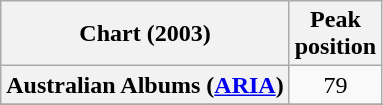<table class="wikitable sortable plainrowheaders" style="text-align:center">
<tr>
<th scope="col">Chart (2003)</th>
<th scope="col">Peak<br> position</th>
</tr>
<tr>
<th scope="row">Australian Albums (<a href='#'>ARIA</a>)</th>
<td>79</td>
</tr>
<tr>
</tr>
<tr>
</tr>
<tr>
</tr>
<tr>
</tr>
<tr>
</tr>
<tr>
</tr>
<tr>
</tr>
<tr>
</tr>
<tr>
</tr>
<tr>
</tr>
<tr>
</tr>
<tr>
</tr>
<tr>
</tr>
<tr>
</tr>
<tr>
</tr>
<tr>
</tr>
<tr>
</tr>
</table>
